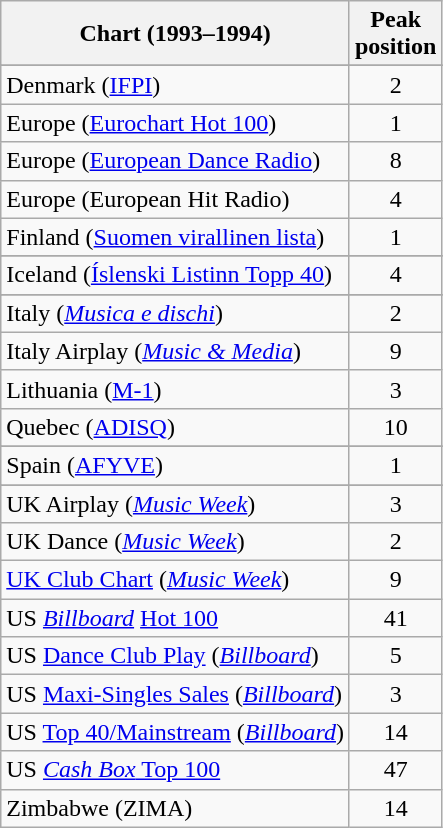<table class="wikitable sortable">
<tr>
<th>Chart (1993–1994)</th>
<th>Peak<br>position</th>
</tr>
<tr>
</tr>
<tr>
</tr>
<tr>
</tr>
<tr>
</tr>
<tr>
</tr>
<tr>
<td>Denmark (<a href='#'>IFPI</a>)</td>
<td align="center">2</td>
</tr>
<tr>
<td>Europe (<a href='#'>Eurochart Hot 100</a>)</td>
<td align="center">1</td>
</tr>
<tr>
<td>Europe (<a href='#'>European Dance Radio</a>)</td>
<td align="center">8</td>
</tr>
<tr>
<td>Europe (European Hit Radio)</td>
<td align="center">4</td>
</tr>
<tr>
<td>Finland (<a href='#'>Suomen virallinen lista</a>)</td>
<td align="center">1</td>
</tr>
<tr>
</tr>
<tr>
</tr>
<tr>
<td>Iceland (<a href='#'>Íslenski Listinn Topp 40</a>)</td>
<td align="center">4</td>
</tr>
<tr>
</tr>
<tr>
<td>Italy (<em><a href='#'>Musica e dischi</a></em>)</td>
<td align="center">2</td>
</tr>
<tr>
<td>Italy Airplay (<em><a href='#'>Music & Media</a></em>)</td>
<td align="center">9</td>
</tr>
<tr>
<td>Lithuania (<a href='#'>M-1</a>)</td>
<td align="center">3</td>
</tr>
<tr>
<td>Quebec (<a href='#'>ADISQ</a>)</td>
<td align="center">10</td>
</tr>
<tr>
</tr>
<tr>
</tr>
<tr>
</tr>
<tr>
<td>Spain (<a href='#'>AFYVE</a>)</td>
<td align="center">1</td>
</tr>
<tr>
</tr>
<tr>
</tr>
<tr>
</tr>
<tr>
<td>UK Airplay (<em><a href='#'>Music Week</a></em>)</td>
<td align="center">3</td>
</tr>
<tr>
<td>UK Dance (<em><a href='#'>Music Week</a></em>)</td>
<td align="center">2</td>
</tr>
<tr>
<td><a href='#'>UK Club Chart</a> (<em><a href='#'>Music Week</a></em>)</td>
<td align="center">9</td>
</tr>
<tr>
<td>US <em><a href='#'>Billboard</a></em> <a href='#'>Hot 100</a></td>
<td align="center">41</td>
</tr>
<tr>
<td>US <a href='#'>Dance Club Play</a> (<em><a href='#'>Billboard</a></em>)</td>
<td align="center">5</td>
</tr>
<tr>
<td>US <a href='#'>Maxi-Singles Sales</a> (<em><a href='#'>Billboard</a></em>)</td>
<td align="center">3</td>
</tr>
<tr>
<td>US <a href='#'>Top 40/Mainstream</a> (<em><a href='#'>Billboard</a></em>)</td>
<td align="center">14</td>
</tr>
<tr>
<td>US <a href='#'><em>Cash Box</em> Top 100</a></td>
<td align="center">47</td>
</tr>
<tr>
<td>Zimbabwe (ZIMA)</td>
<td align="center">14</td>
</tr>
</table>
